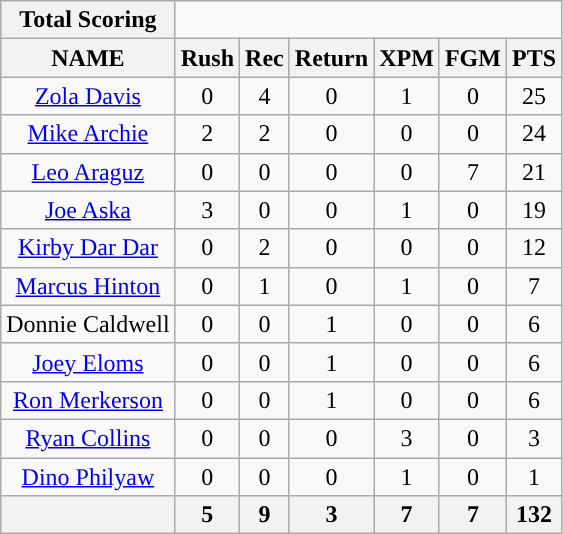<table class="wikitable sortable" style="text-align:center;">
<tr>
<th style="text-align:center;">Total Scoring</th>
</tr>
<tr>
<th>NAME</th>
<th>Rush</th>
<th>Rec</th>
<th>Return</th>
<th>XPM</th>
<th>FGM</th>
<th>PTS</th>
</tr>
<tr>
<td><a href='#'>Zola Davis</a></td>
<td>0</td>
<td>4</td>
<td>0</td>
<td>1</td>
<td>0</td>
<td>25</td>
</tr>
<tr>
<td><a href='#'>Mike Archie</a></td>
<td>2</td>
<td>2</td>
<td>0</td>
<td>0</td>
<td>0</td>
<td>24</td>
</tr>
<tr>
<td><a href='#'>Leo Araguz</a></td>
<td>0</td>
<td>0</td>
<td>0</td>
<td>0</td>
<td>7</td>
<td>21</td>
</tr>
<tr>
<td><a href='#'>Joe Aska</a></td>
<td>3</td>
<td>0</td>
<td>0</td>
<td>1</td>
<td>0</td>
<td>19</td>
</tr>
<tr>
<td><a href='#'>Kirby Dar Dar</a></td>
<td>0</td>
<td>2</td>
<td>0</td>
<td>0</td>
<td>0</td>
<td>12</td>
</tr>
<tr>
<td><a href='#'>Marcus Hinton</a></td>
<td>0</td>
<td>1</td>
<td>0</td>
<td>1</td>
<td>0</td>
<td>7</td>
</tr>
<tr>
<td>Donnie Caldwell</td>
<td>0</td>
<td>0</td>
<td><abbr>1</abbr></td>
<td>0</td>
<td>0</td>
<td>6</td>
</tr>
<tr>
<td><a href='#'>Joey Eloms</a></td>
<td>0</td>
<td>0</td>
<td><abbr>1</abbr></td>
<td>0</td>
<td>0</td>
<td>6</td>
</tr>
<tr>
<td><a href='#'>Ron Merkerson</a></td>
<td>0</td>
<td>0</td>
<td><abbr>1</abbr></td>
<td>0</td>
<td>0</td>
<td>6</td>
</tr>
<tr>
<td><a href='#'>Ryan Collins</a></td>
<td>0</td>
<td>0</td>
<td>0</td>
<td>3</td>
<td>0</td>
<td>3</td>
</tr>
<tr>
<td><a href='#'>Dino Philyaw</a></td>
<td>0</td>
<td>0</td>
<td>0</td>
<td>1</td>
<td>0</td>
<td>1</td>
</tr>
<tr>
<th colspan="1"></th>
<th>5</th>
<th>9</th>
<th>3</th>
<th>7</th>
<th>7</th>
<th><abbr>132</abbr></th>
</tr>
</table>
